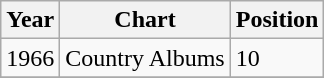<table class="wikitable">
<tr>
<th align="left">Year</th>
<th align="left">Chart</th>
<th align="left">Position</th>
</tr>
<tr>
<td align="left">1966</td>
<td align="left">Country Albums</td>
<td align="left">10</td>
</tr>
<tr>
</tr>
</table>
